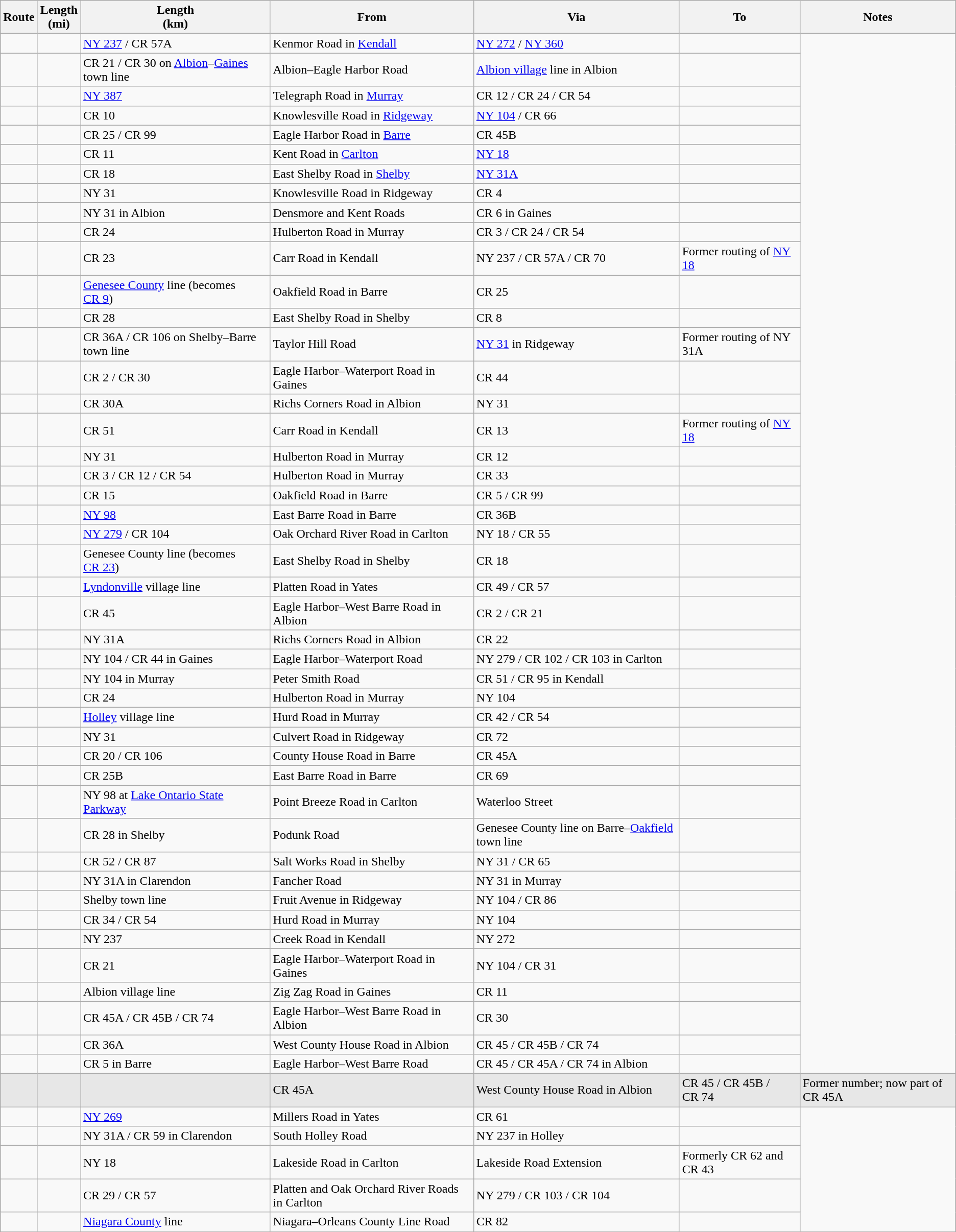<table class="wikitable sortable">
<tr>
<th>Route</th>
<th>Length<br>(mi)</th>
<th>Length<br>(km)</th>
<th class="unsortable">From</th>
<th class="unsortable">Via</th>
<th class="unsortable">To</th>
<th class="unsortable">Notes</th>
</tr>
<tr>
<td id="1"></td>
<td></td>
<td><a href='#'>NY&nbsp;237</a> / CR 57A</td>
<td>Kenmor Road in <a href='#'>Kendall</a></td>
<td><a href='#'>NY&nbsp;272</a> / <a href='#'>NY&nbsp;360</a></td>
<td></td>
</tr>
<tr>
<td id="2"></td>
<td></td>
<td>CR 21 / CR 30 on <a href='#'>Albion</a>–<a href='#'>Gaines</a> town line</td>
<td>Albion–Eagle Harbor Road</td>
<td><a href='#'>Albion village</a> line in Albion</td>
<td></td>
</tr>
<tr>
<td id="3"></td>
<td></td>
<td><a href='#'>NY&nbsp;387</a></td>
<td>Telegraph Road in <a href='#'>Murray</a></td>
<td>CR 12 / CR 24 / CR 54</td>
<td></td>
</tr>
<tr>
<td id="4"></td>
<td></td>
<td>CR 10</td>
<td>Knowlesville Road in <a href='#'>Ridgeway</a></td>
<td><a href='#'>NY&nbsp;104</a> / CR 66</td>
<td></td>
</tr>
<tr>
<td id="5"></td>
<td></td>
<td>CR 25 / CR 99</td>
<td>Eagle Harbor Road in <a href='#'>Barre</a></td>
<td>CR 45B</td>
<td></td>
</tr>
<tr>
<td id="6"></td>
<td></td>
<td>CR 11</td>
<td>Kent Road in <a href='#'>Carlton</a></td>
<td><a href='#'>NY&nbsp;18</a></td>
<td></td>
</tr>
<tr>
<td id="8"></td>
<td></td>
<td>CR 18</td>
<td>East Shelby Road in <a href='#'>Shelby</a></td>
<td><a href='#'>NY&nbsp;31A</a></td>
<td></td>
</tr>
<tr>
<td id="10"></td>
<td></td>
<td>NY 31</td>
<td>Knowlesville Road in Ridgeway</td>
<td>CR 4</td>
<td></td>
</tr>
<tr>
<td id="11"></td>
<td></td>
<td>NY 31 in Albion</td>
<td>Densmore and Kent Roads</td>
<td>CR 6 in Gaines</td>
<td></td>
</tr>
<tr>
<td id="12"></td>
<td></td>
<td>CR 24</td>
<td>Hulberton Road in Murray</td>
<td>CR 3 / CR 24 / CR 54</td>
<td></td>
</tr>
<tr>
<td id="13"></td>
<td></td>
<td>CR 23</td>
<td>Carr Road in Kendall</td>
<td>NY 237 / CR 57A / CR 70</td>
<td>Former routing of <a href='#'>NY 18</a></td>
</tr>
<tr>
<td id="15"></td>
<td></td>
<td><a href='#'>Genesee County</a> line (becomes <a href='#'>CR 9</a>)</td>
<td>Oakfield Road in Barre</td>
<td>CR 25</td>
<td></td>
</tr>
<tr>
<td id="18"></td>
<td></td>
<td>CR 28</td>
<td>East Shelby Road in Shelby</td>
<td>CR 8</td>
<td></td>
</tr>
<tr>
<td id="20"></td>
<td></td>
<td>CR 36A / CR 106 on Shelby–Barre town line</td>
<td>Taylor Hill Road</td>
<td><a href='#'>NY&nbsp;31</a> in Ridgeway</td>
<td>Former routing of NY 31A</td>
</tr>
<tr>
<td id="21"></td>
<td></td>
<td>CR 2 / CR 30</td>
<td>Eagle Harbor–Waterport Road in Gaines</td>
<td>CR 44</td>
<td></td>
</tr>
<tr>
<td id="22"></td>
<td></td>
<td>CR 30A</td>
<td>Richs Corners Road in Albion</td>
<td>NY 31</td>
<td></td>
</tr>
<tr>
<td id="23"></td>
<td></td>
<td>CR 51</td>
<td>Carr Road in Kendall</td>
<td>CR 13</td>
<td>Former routing of <a href='#'>NY 18</a></td>
</tr>
<tr>
<td id="24-1"></td>
<td></td>
<td>NY 31</td>
<td>Hulberton Road in Murray</td>
<td>CR 12</td>
<td></td>
</tr>
<tr>
<td id="24-2"></td>
<td></td>
<td>CR 3 / CR 12 / CR 54</td>
<td>Hulberton Road in Murray</td>
<td>CR 33</td>
<td></td>
</tr>
<tr>
<td id="25"></td>
<td></td>
<td>CR 15</td>
<td>Oakfield Road in Barre</td>
<td>CR 5 / CR 99</td>
<td></td>
</tr>
<tr>
<td id="25B"></td>
<td></td>
<td><a href='#'>NY&nbsp;98</a></td>
<td>East Barre Road in Barre</td>
<td>CR 36B</td>
<td></td>
</tr>
<tr>
<td id="26"></td>
<td></td>
<td><a href='#'>NY&nbsp;279</a> / CR 104</td>
<td>Oak Orchard River Road in Carlton</td>
<td>NY 18 / CR 55</td>
<td></td>
</tr>
<tr>
<td id="28"></td>
<td></td>
<td>Genesee County line (becomes <a href='#'>CR 23</a>)</td>
<td>East Shelby Road in Shelby</td>
<td>CR 18</td>
<td></td>
</tr>
<tr>
<td id="29"></td>
<td></td>
<td><a href='#'>Lyndonville</a> village line</td>
<td>Platten Road in Yates</td>
<td>CR 49 / CR 57</td>
<td></td>
</tr>
<tr>
<td id="30"></td>
<td></td>
<td>CR 45</td>
<td>Eagle Harbor–West Barre Road in Albion</td>
<td>CR 2 / CR 21</td>
<td></td>
</tr>
<tr>
<td id="30A"></td>
<td></td>
<td>NY 31A</td>
<td>Richs Corners Road in Albion</td>
<td>CR 22</td>
<td></td>
</tr>
<tr>
<td id="31"></td>
<td></td>
<td>NY 104 / CR 44 in Gaines</td>
<td>Eagle Harbor–Waterport Road</td>
<td>NY 279 / CR 102 / CR 103 in Carlton</td>
<td></td>
</tr>
<tr>
<td id="32"></td>
<td></td>
<td>NY 104 in Murray</td>
<td>Peter Smith Road</td>
<td>CR 51 / CR 95 in Kendall</td>
<td></td>
</tr>
<tr>
<td id="33"></td>
<td></td>
<td>CR 24</td>
<td>Hulberton Road in Murray</td>
<td>NY 104</td>
<td></td>
</tr>
<tr>
<td id="34"></td>
<td></td>
<td><a href='#'>Holley</a> village line</td>
<td>Hurd Road in Murray</td>
<td>CR 42 / CR 54</td>
<td></td>
</tr>
<tr>
<td id="35"></td>
<td></td>
<td>NY 31</td>
<td>Culvert Road in Ridgeway</td>
<td>CR 72</td>
<td></td>
</tr>
<tr>
<td id="36A"></td>
<td></td>
<td>CR 20 / CR 106</td>
<td>County House Road in Barre</td>
<td>CR 45A</td>
<td></td>
</tr>
<tr>
<td id="36B"></td>
<td></td>
<td>CR 25B</td>
<td>East Barre Road in Barre</td>
<td>CR 69</td>
<td></td>
</tr>
<tr>
<td id="37"></td>
<td></td>
<td>NY 98 at <a href='#'>Lake Ontario State Parkway</a></td>
<td>Point Breeze Road in Carlton</td>
<td>Waterloo Street</td>
<td></td>
</tr>
<tr>
<td id="39A"></td>
<td></td>
<td>CR 28 in Shelby</td>
<td>Podunk Road</td>
<td>Genesee County line on Barre–<a href='#'>Oakfield</a> town line</td>
<td></td>
</tr>
<tr>
<td id="39B"></td>
<td></td>
<td>CR 52 / CR 87</td>
<td>Salt Works Road in Shelby</td>
<td>NY 31 / CR 65</td>
<td></td>
</tr>
<tr>
<td id="40"></td>
<td></td>
<td>NY 31A in Clarendon</td>
<td>Fancher Road</td>
<td>NY 31 in Murray</td>
<td></td>
</tr>
<tr>
<td id="41"></td>
<td></td>
<td>Shelby town line</td>
<td>Fruit Avenue in Ridgeway</td>
<td>NY 104 / CR 86</td>
<td></td>
</tr>
<tr>
<td id="42"></td>
<td></td>
<td>CR 34 / CR 54</td>
<td>Hurd Road in Murray</td>
<td>NY 104</td>
<td></td>
</tr>
<tr>
<td id="43"></td>
<td></td>
<td>NY 237</td>
<td>Creek Road in Kendall</td>
<td>NY 272</td>
<td></td>
</tr>
<tr>
<td id="44"></td>
<td></td>
<td>CR 21</td>
<td>Eagle Harbor–Waterport Road in Gaines</td>
<td>NY 104 / CR 31</td>
<td></td>
</tr>
<tr>
<td id="44A"></td>
<td></td>
<td>Albion village line</td>
<td>Zig Zag Road in Gaines</td>
<td>CR 11</td>
<td></td>
</tr>
<tr>
<td id="45"></td>
<td></td>
<td>CR 45A / CR 45B / CR 74</td>
<td>Eagle Harbor–West Barre Road in Albion</td>
<td>CR 30</td>
<td></td>
</tr>
<tr>
<td id="45A"></td>
<td></td>
<td>CR 36A</td>
<td>West County House Road in Albion</td>
<td>CR 45 / CR 45B / CR 74</td>
<td></td>
</tr>
<tr>
<td id="45B"></td>
<td></td>
<td>CR 5 in Barre</td>
<td>Eagle Harbor–West Barre Road</td>
<td>CR 45 / CR 45A / CR 74 in Albion</td>
<td></td>
</tr>
<tr bgcolor="#e7e7e7">
<td id="45C"></td>
<td></td>
<td></td>
<td>CR 45A</td>
<td>West County House Road in Albion</td>
<td>CR 45 / CR 45B / CR 74</td>
<td>Former number; now part of CR 45A</td>
</tr>
<tr>
<td id="46"></td>
<td></td>
<td><a href='#'>NY&nbsp;269</a></td>
<td>Millers Road in Yates</td>
<td>CR 61</td>
<td></td>
</tr>
<tr>
<td id="47"></td>
<td></td>
<td>NY 31A / CR 59 in Clarendon</td>
<td>South Holley Road</td>
<td>NY 237 in Holley</td>
<td></td>
</tr>
<tr>
<td id="48"></td>
<td></td>
<td>NY 18</td>
<td>Lakeside Road in Carlton</td>
<td>Lakeside Road Extension</td>
<td>Formerly CR 62 and CR 43</td>
</tr>
<tr>
<td id="49"></td>
<td></td>
<td>CR 29 / CR 57</td>
<td>Platten and Oak Orchard River Roads in Carlton</td>
<td>NY 279 / CR 103 / CR 104</td>
<td></td>
</tr>
<tr>
<td id="50"></td>
<td></td>
<td><a href='#'>Niagara County</a> line</td>
<td>Niagara–Orleans County Line Road</td>
<td>CR 82</td>
<td></td>
</tr>
</table>
